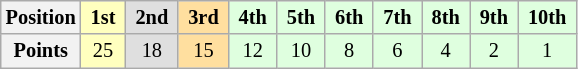<table class="wikitable" style="font-size:85%; text-align:center">
<tr>
<th>Position</th>
<td style="background:#ffffbf"> <strong>1st</strong> </td>
<td style="background:#dfdfdf"> <strong>2nd</strong> </td>
<td style="background:#ffdf9f"> <strong>3rd</strong> </td>
<td style="background:#dfffdf"> <strong>4th</strong> </td>
<td style="background:#dfffdf"> <strong>5th</strong> </td>
<td style="background:#dfffdf"> <strong>6th</strong> </td>
<td style="background:#dfffdf"> <strong>7th</strong> </td>
<td style="background:#dfffdf"> <strong>8th</strong> </td>
<td style="background:#dfffdf"> <strong>9th</strong> </td>
<td style="background:#dfffdf"> <strong>10th</strong> </td>
</tr>
<tr>
<th>Points</th>
<td style="background:#ffffbf">25</td>
<td style="background:#dfdfdf">18</td>
<td style="background:#ffdf9f">15</td>
<td style="background:#dfffdf">12</td>
<td style="background:#dfffdf">10</td>
<td style="background:#dfffdf">8</td>
<td style="background:#dfffdf">6</td>
<td style="background:#dfffdf">4</td>
<td style="background:#dfffdf">2</td>
<td style="background:#dfffdf">1</td>
</tr>
</table>
